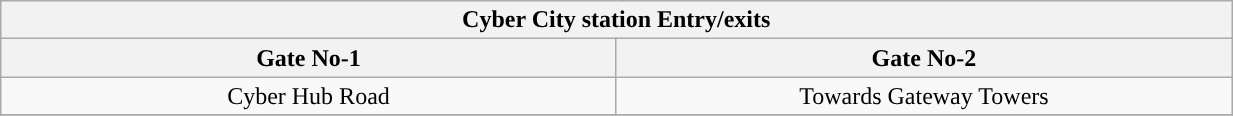<table class="wikitable" style="text-align: center;" width="65%">
<tr>
<th align="center" colspan="5" style="background:#"><span><strong>Cyber City station Entry/exits</strong></span></th>
</tr>
<tr>
<th style="width:15%;">Gate No-1 </th>
<th style="width:15%;">Gate No-2 </th>
</tr>
<tr>
<td>Cyber Hub Road</td>
<td>Towards Gateway Towers</td>
</tr>
<tr>
</tr>
</table>
